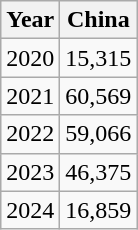<table class="wikitable">
<tr>
<th>Year</th>
<th>China</th>
</tr>
<tr>
<td>2020</td>
<td>15,315</td>
</tr>
<tr>
<td>2021</td>
<td>60,569</td>
</tr>
<tr>
<td>2022</td>
<td>59,066</td>
</tr>
<tr>
<td>2023</td>
<td>46,375</td>
</tr>
<tr>
<td>2024</td>
<td>16,859</td>
</tr>
</table>
